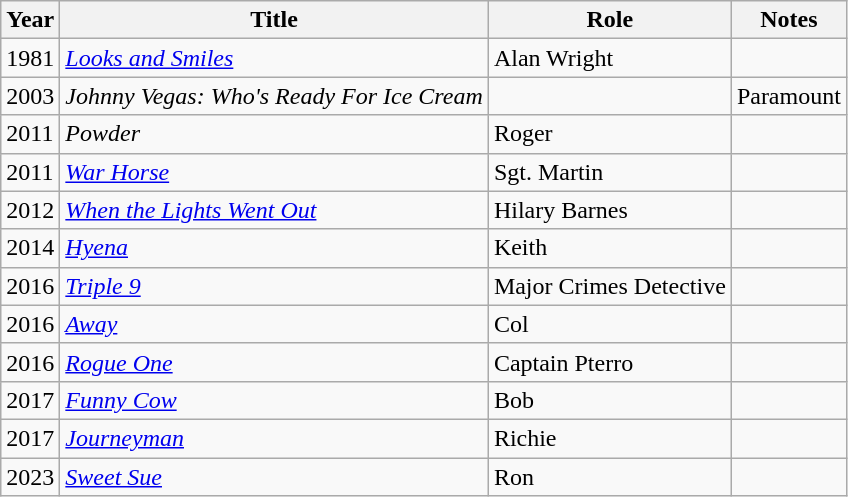<table class="wikitable">
<tr>
<th>Year</th>
<th>Title</th>
<th>Role</th>
<th>Notes</th>
</tr>
<tr>
<td>1981</td>
<td><em><a href='#'>Looks and Smiles</a></em></td>
<td>Alan Wright</td>
<td></td>
</tr>
<tr>
<td>2003</td>
<td><em>Johnny Vegas: Who's Ready For Ice Cream</em></td>
<td></td>
<td>Paramount</td>
</tr>
<tr>
<td>2011</td>
<td><em>Powder</em></td>
<td>Roger</td>
<td></td>
</tr>
<tr>
<td>2011</td>
<td><em><a href='#'>War Horse</a></em></td>
<td>Sgt. Martin</td>
<td></td>
</tr>
<tr>
<td>2012</td>
<td><em><a href='#'>When the Lights Went Out</a></em></td>
<td>Hilary Barnes</td>
<td></td>
</tr>
<tr>
<td>2014</td>
<td><em><a href='#'>Hyena</a></em></td>
<td>Keith</td>
<td></td>
</tr>
<tr>
<td>2016</td>
<td><em><a href='#'>Triple 9</a></em></td>
<td>Major Crimes Detective</td>
<td></td>
</tr>
<tr>
<td>2016</td>
<td><em><a href='#'>Away</a></em></td>
<td>Col</td>
<td></td>
</tr>
<tr>
<td>2016</td>
<td><em><a href='#'>Rogue One</a></em></td>
<td>Captain Pterro</td>
<td></td>
</tr>
<tr>
<td>2017</td>
<td><em><a href='#'>Funny Cow</a></em></td>
<td>Bob</td>
<td></td>
</tr>
<tr>
<td>2017</td>
<td><em><a href='#'>Journeyman</a></em></td>
<td>Richie</td>
<td></td>
</tr>
<tr>
<td>2023</td>
<td><em><a href='#'>Sweet Sue</a></em></td>
<td>Ron</td>
<td></td>
</tr>
</table>
